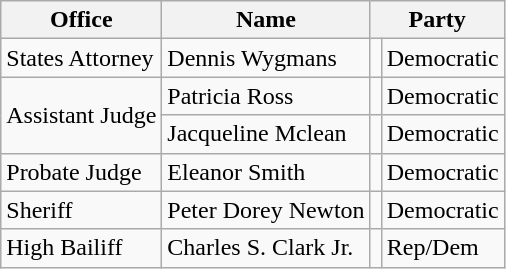<table class="wikitable sortable">
<tr>
<th>Office</th>
<th>Name</th>
<th colspan="2">Party</th>
</tr>
<tr>
<td>States Attorney</td>
<td>Dennis Wygmans</td>
<td></td>
<td>Democratic</td>
</tr>
<tr>
<td rowspan=2>Assistant Judge</td>
<td>Patricia Ross</td>
<td></td>
<td>Democratic</td>
</tr>
<tr>
<td>Jacqueline Mclean</td>
<td></td>
<td>Democratic</td>
</tr>
<tr>
<td>Probate Judge</td>
<td>Eleanor Smith</td>
<td></td>
<td>Democratic</td>
</tr>
<tr>
<td>Sheriff</td>
<td>Peter Dorey Newton</td>
<td></td>
<td>Democratic</td>
</tr>
<tr>
<td>High Bailiff</td>
<td>Charles S. Clark Jr.</td>
<td></td>
<td>Rep/Dem</td>
</tr>
</table>
